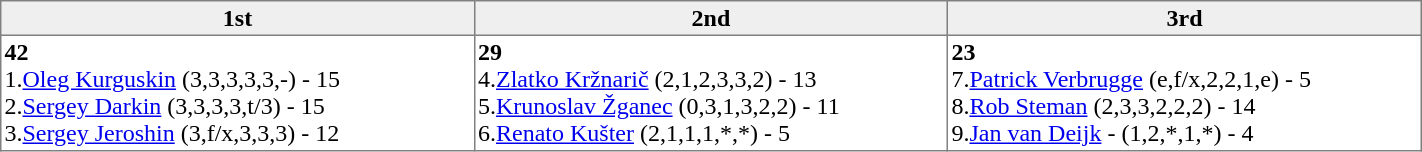<table border=1 cellpadding=2 cellspacing=0 width=75% style="border-collapse:collapse">
<tr align=left style="background:#efefef;">
<th width=15% align=center >1st</th>
<th width=15% align=center >2nd</th>
<th width=15% align=center >3rd</th>
</tr>
<tr align=left>
<td valign=top align=left ><strong> 42</strong><br>1.<a href='#'>Oleg Kurguskin</a> (3,3,3,3,3,-) - 15<br>2.<a href='#'>Sergey Darkin</a> (3,3,3,3,t/3) - 15<br>3.<a href='#'>Sergey Jeroshin</a> (3,f/x,3,3,3) - 12</td>
<td valign=top align=left ><strong> 29</strong><br>4.<a href='#'>Zlatko Kržnarič</a> (2,1,2,3,3,2) - 13<br>5.<a href='#'>Krunoslav Žganec</a> (0,3,1,3,2,2) - 11<br>6.<a href='#'>Renato Kušter</a> (2,1,1,1,*,*) - 5</td>
<td valign=top align=left ><strong> 23</strong><br>7.<a href='#'>Patrick Verbrugge</a> (e,f/x,2,2,1,e) - 5 <br>8.<a href='#'>Rob Steman</a> (2,3,3,2,2,2)  - 14 <br>9.<a href='#'>Jan van Deijk</a> - (1,2,*,1,*) - 4</td>
</tr>
</table>
